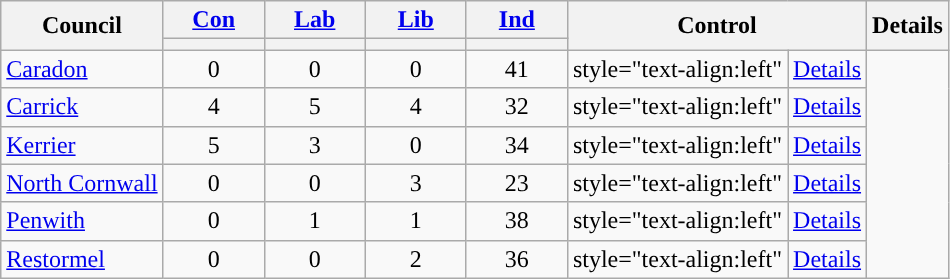<table class="wikitable" style="text-align:center;">
<tr>
<th rowspan=2>Council</th>
<th style="width:60px;"><a href='#'>Con</a></th>
<th style="width:60px;"><a href='#'>Lab</a></th>
<th style="width:60px;"><a href='#'>Lib</a></th>
<th style="width:60px;"><a href='#'>Ind</a></th>
<th rowspan=2 colspan=2>Control</th>
<th rowspan=2>Details</th>
</tr>
<tr>
<th style="background:"></th>
<th style="background:"></th>
<th style="background:"></th>
<th style="background:"></th>
</tr>
<tr>
<td style="text-align:left"><a href='#'>Caradon</a></td>
<td>0</td>
<td>0</td>
<td>0</td>
<td>41</td>
<td>style="text-align:left" </td>
<td style="text-align:left"><a href='#'>Details</a></td>
</tr>
<tr>
<td style="text-align:left"><a href='#'>Carrick</a></td>
<td>4</td>
<td>5</td>
<td>4</td>
<td>32</td>
<td>style="text-align:left" </td>
<td style="text-align:left"><a href='#'>Details</a></td>
</tr>
<tr>
<td style="text-align:left"><a href='#'>Kerrier</a></td>
<td>5</td>
<td>3</td>
<td>0</td>
<td>34</td>
<td>style="text-align:left" </td>
<td style="text-align:left"><a href='#'>Details</a></td>
</tr>
<tr>
<td style="text-align:left"><a href='#'>North Cornwall</a></td>
<td>0</td>
<td>0</td>
<td>3</td>
<td>23</td>
<td>style="text-align:left" </td>
<td style="text-align:left"><a href='#'>Details</a></td>
</tr>
<tr>
<td style="text-align:left"><a href='#'>Penwith</a></td>
<td>0</td>
<td>1</td>
<td>1</td>
<td>38</td>
<td>style="text-align:left" </td>
<td style="text-align:left"><a href='#'>Details</a></td>
</tr>
<tr>
<td style="text-align:left"><a href='#'>Restormel</a></td>
<td>0</td>
<td>0</td>
<td>2</td>
<td>36</td>
<td>style="text-align:left" </td>
<td style="text-align:left"><a href='#'>Details</a></td>
</tr>
</table>
